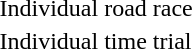<table>
<tr>
<td>Individual road race</td>
<td></td>
<td></td>
<td></td>
</tr>
<tr>
<td>Individual time trial</td>
<td></td>
<td></td>
<td></td>
</tr>
</table>
